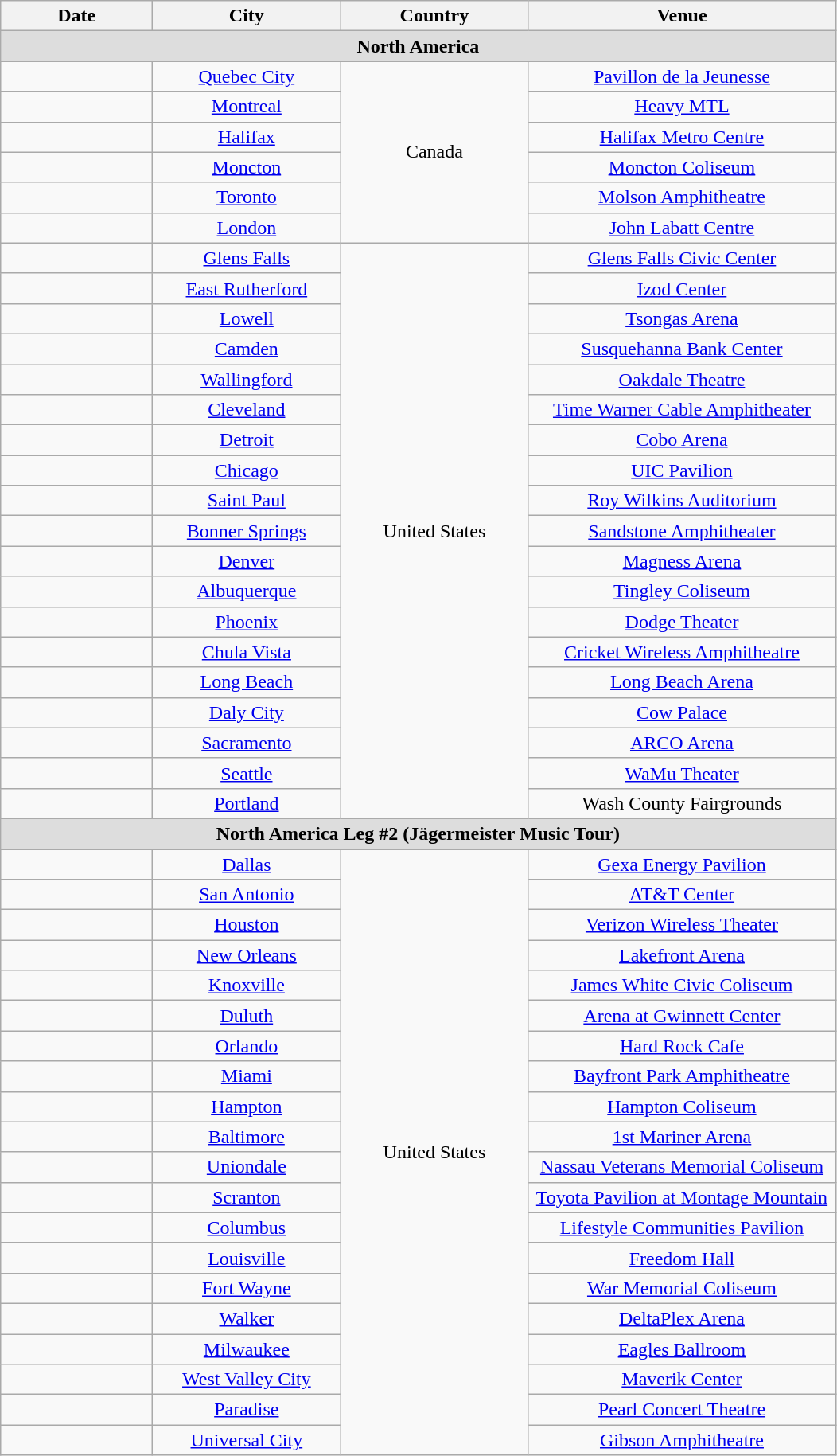<table class="wikitable" style="text-align:center;">
<tr>
<th style="width:120px;">Date</th>
<th style="width:150px;">City</th>
<th style="width:150px;">Country</th>
<th style="width:250px;">Venue</th>
</tr>
<tr style="background:#ddd;">
<td colspan="4"><strong>North America</strong></td>
</tr>
<tr>
<td></td>
<td><a href='#'>Quebec City</a></td>
<td rowspan="6">Canada</td>
<td><a href='#'>Pavillon de la Jeunesse</a></td>
</tr>
<tr>
<td></td>
<td><a href='#'>Montreal</a></td>
<td><a href='#'>Heavy MTL</a></td>
</tr>
<tr>
<td></td>
<td><a href='#'>Halifax</a></td>
<td><a href='#'>Halifax Metro Centre</a></td>
</tr>
<tr>
<td></td>
<td><a href='#'>Moncton</a></td>
<td><a href='#'>Moncton Coliseum</a></td>
</tr>
<tr>
<td></td>
<td><a href='#'>Toronto</a></td>
<td><a href='#'>Molson Amphitheatre</a></td>
</tr>
<tr>
<td></td>
<td><a href='#'>London</a></td>
<td><a href='#'>John Labatt Centre</a></td>
</tr>
<tr>
<td></td>
<td><a href='#'>Glens Falls</a></td>
<td rowspan="19">United States</td>
<td><a href='#'>Glens Falls Civic Center</a></td>
</tr>
<tr>
<td></td>
<td><a href='#'>East Rutherford</a></td>
<td><a href='#'>Izod Center</a></td>
</tr>
<tr>
<td></td>
<td><a href='#'>Lowell</a></td>
<td><a href='#'>Tsongas Arena</a></td>
</tr>
<tr>
<td></td>
<td><a href='#'>Camden</a></td>
<td><a href='#'>Susquehanna Bank Center</a></td>
</tr>
<tr>
<td></td>
<td><a href='#'>Wallingford</a></td>
<td><a href='#'>Oakdale Theatre</a></td>
</tr>
<tr>
<td></td>
<td><a href='#'>Cleveland</a></td>
<td><a href='#'>Time Warner Cable Amphitheater</a></td>
</tr>
<tr>
<td></td>
<td><a href='#'>Detroit</a></td>
<td><a href='#'>Cobo Arena</a></td>
</tr>
<tr>
<td></td>
<td><a href='#'>Chicago</a></td>
<td><a href='#'>UIC Pavilion</a></td>
</tr>
<tr>
<td></td>
<td><a href='#'>Saint Paul</a></td>
<td><a href='#'>Roy Wilkins Auditorium</a></td>
</tr>
<tr>
<td></td>
<td><a href='#'>Bonner Springs</a></td>
<td><a href='#'>Sandstone Amphitheater</a></td>
</tr>
<tr>
<td></td>
<td><a href='#'>Denver</a></td>
<td><a href='#'>Magness Arena</a></td>
</tr>
<tr>
<td></td>
<td><a href='#'>Albuquerque</a></td>
<td><a href='#'>Tingley Coliseum</a></td>
</tr>
<tr>
<td></td>
<td><a href='#'>Phoenix</a></td>
<td><a href='#'>Dodge Theater</a></td>
</tr>
<tr>
<td></td>
<td><a href='#'>Chula Vista</a></td>
<td><a href='#'>Cricket Wireless Amphitheatre</a></td>
</tr>
<tr>
<td></td>
<td><a href='#'>Long Beach</a></td>
<td><a href='#'>Long Beach Arena</a></td>
</tr>
<tr>
<td></td>
<td><a href='#'>Daly City</a></td>
<td><a href='#'>Cow Palace</a></td>
</tr>
<tr>
<td></td>
<td><a href='#'>Sacramento</a></td>
<td><a href='#'>ARCO Arena</a></td>
</tr>
<tr>
<td></td>
<td><a href='#'>Seattle</a></td>
<td><a href='#'>WaMu Theater</a></td>
</tr>
<tr>
<td></td>
<td><a href='#'>Portland</a></td>
<td>Wash County Fairgrounds</td>
</tr>
<tr style="background:#ddd;">
<td colspan="4"><strong>North America Leg #2 (Jägermeister Music Tour)</strong></td>
</tr>
<tr>
<td></td>
<td><a href='#'>Dallas</a></td>
<td rowspan="20">United States</td>
<td><a href='#'>Gexa Energy Pavilion</a></td>
</tr>
<tr>
<td></td>
<td><a href='#'>San Antonio</a></td>
<td><a href='#'>AT&T Center</a></td>
</tr>
<tr>
<td></td>
<td><a href='#'>Houston</a></td>
<td><a href='#'>Verizon Wireless Theater</a></td>
</tr>
<tr>
<td></td>
<td><a href='#'>New Orleans</a></td>
<td><a href='#'>Lakefront Arena</a></td>
</tr>
<tr>
<td></td>
<td><a href='#'>Knoxville</a></td>
<td><a href='#'>James White Civic Coliseum</a></td>
</tr>
<tr>
<td></td>
<td><a href='#'>Duluth</a></td>
<td><a href='#'>Arena at Gwinnett Center</a></td>
</tr>
<tr>
<td></td>
<td><a href='#'>Orlando</a></td>
<td><a href='#'>Hard Rock Cafe</a></td>
</tr>
<tr>
<td></td>
<td><a href='#'>Miami</a></td>
<td><a href='#'>Bayfront Park Amphitheatre</a></td>
</tr>
<tr>
<td></td>
<td><a href='#'>Hampton</a></td>
<td><a href='#'>Hampton Coliseum</a></td>
</tr>
<tr>
<td></td>
<td><a href='#'>Baltimore</a></td>
<td><a href='#'>1st Mariner Arena</a></td>
</tr>
<tr>
<td></td>
<td><a href='#'>Uniondale</a></td>
<td><a href='#'>Nassau Veterans Memorial Coliseum</a></td>
</tr>
<tr>
<td></td>
<td><a href='#'>Scranton</a></td>
<td><a href='#'>Toyota Pavilion at Montage Mountain</a></td>
</tr>
<tr>
<td></td>
<td><a href='#'>Columbus</a></td>
<td><a href='#'>Lifestyle Communities Pavilion</a></td>
</tr>
<tr>
<td></td>
<td><a href='#'>Louisville</a></td>
<td><a href='#'>Freedom Hall</a></td>
</tr>
<tr>
<td></td>
<td><a href='#'>Fort Wayne</a></td>
<td><a href='#'>War Memorial Coliseum</a></td>
</tr>
<tr>
<td></td>
<td><a href='#'>Walker</a></td>
<td><a href='#'>DeltaPlex Arena</a></td>
</tr>
<tr>
<td></td>
<td><a href='#'>Milwaukee</a></td>
<td><a href='#'>Eagles Ballroom</a></td>
</tr>
<tr>
<td></td>
<td><a href='#'>West Valley City</a></td>
<td><a href='#'>Maverik Center</a></td>
</tr>
<tr>
<td></td>
<td><a href='#'>Paradise</a></td>
<td><a href='#'>Pearl Concert Theatre</a></td>
</tr>
<tr>
<td></td>
<td><a href='#'>Universal City</a></td>
<td><a href='#'>Gibson Amphitheatre</a></td>
</tr>
</table>
